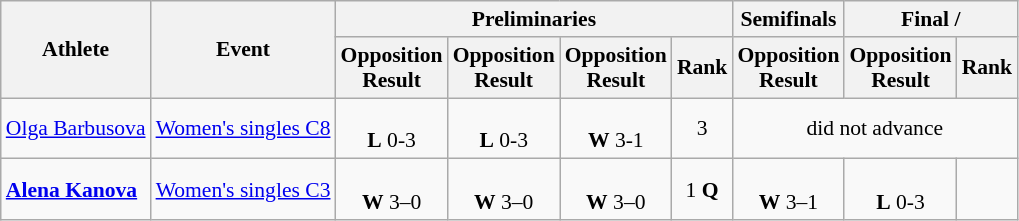<table class=wikitable style="font-size:90%">
<tr>
<th rowspan="2">Athlete</th>
<th rowspan="2">Event</th>
<th colspan="4">Preliminaries</th>
<th>Semifinals</th>
<th colspan="2">Final / </th>
</tr>
<tr>
<th>Opposition<br>Result</th>
<th>Opposition<br>Result</th>
<th>Opposition<br>Result</th>
<th>Rank</th>
<th>Opposition<br>Result</th>
<th>Opposition<br>Result</th>
<th>Rank</th>
</tr>
<tr>
<td><a href='#'>Olga Barbusova</a></td>
<td><a href='#'>Women's singles C8</a></td>
<td align="center"><br><strong>L</strong> 0-3</td>
<td align="center"><br><strong>L</strong> 0-3</td>
<td align="center"><br><strong>W</strong> 3-1</td>
<td align="center">3</td>
<td align="center" colspan="3">did not advance</td>
</tr>
<tr>
<td><strong><a href='#'>Alena Kanova</a></strong></td>
<td><a href='#'>Women's singles C3</a></td>
<td align="center"><br><strong>W</strong> 3–0</td>
<td align="center"><br><strong>W</strong> 3–0</td>
<td align="center"><br><strong>W</strong> 3–0</td>
<td align="center">1 <strong>Q</strong></td>
<td align="center"><br><strong>W</strong> 3–1</td>
<td align="center"><br><strong>L</strong> 0-3</td>
<td align="center"></td>
</tr>
</table>
